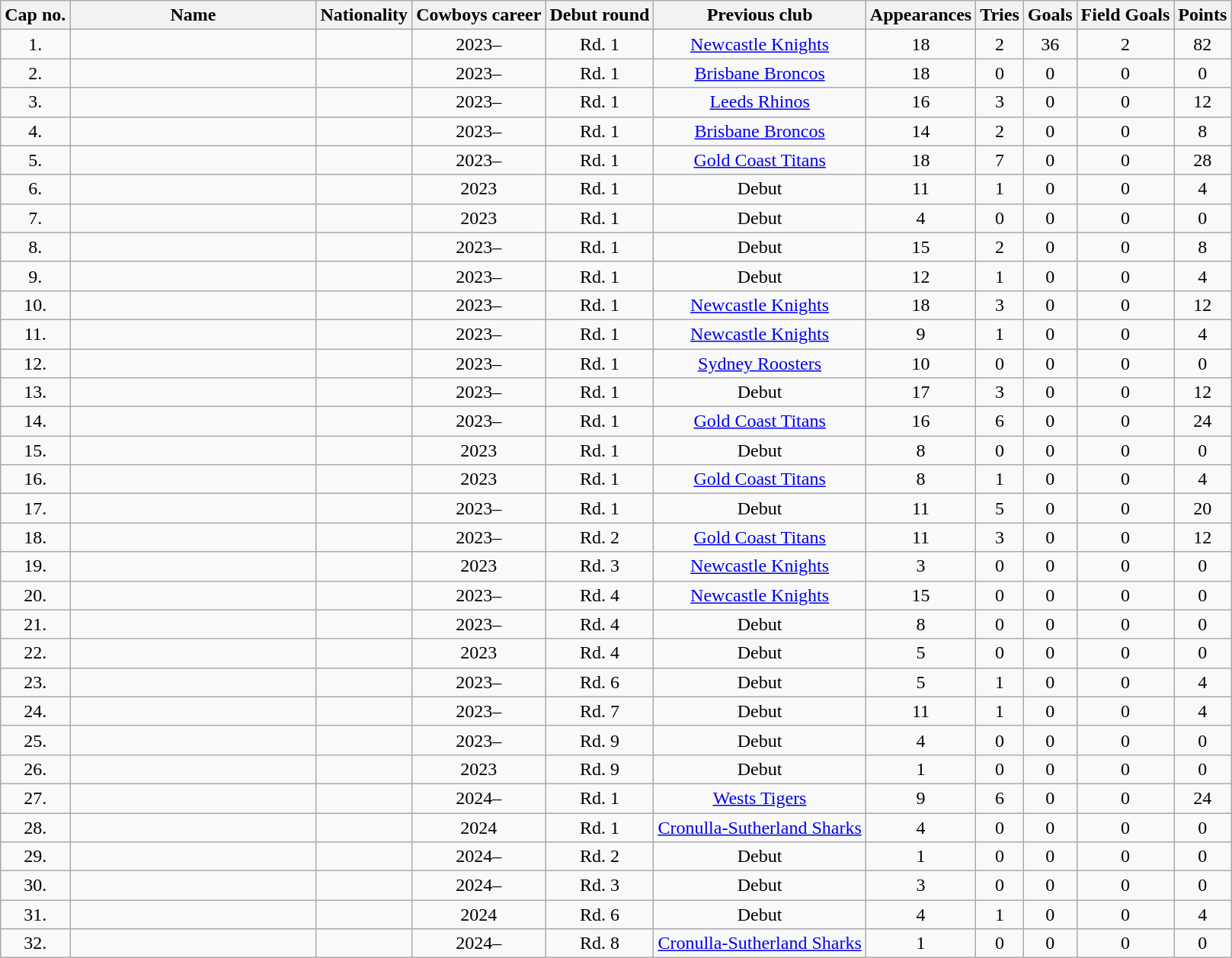<table class="wikitable sortable" style="text-align: center; font-size:100%">
<tr>
<th>Cap no.</th>
<th style="width:13em">Name</th>
<th>Nationality</th>
<th>Cowboys career</th>
<th>Debut round</th>
<th>Previous club</th>
<th>Appearances</th>
<th>Tries</th>
<th>Goals</th>
<th>Field Goals</th>
<th>Points</th>
</tr>
<tr>
<td>1.</td>
<td></td>
<td></td>
<td>2023–</td>
<td>Rd. 1</td>
<td><a href='#'>Newcastle Knights</a></td>
<td>18</td>
<td>2</td>
<td>36</td>
<td>2</td>
<td>82</td>
</tr>
<tr>
<td>2.</td>
<td></td>
<td></td>
<td>2023–</td>
<td>Rd. 1</td>
<td><a href='#'>Brisbane Broncos</a></td>
<td>18</td>
<td>0</td>
<td>0</td>
<td>0</td>
<td>0</td>
</tr>
<tr>
<td>3.</td>
<td></td>
<td></td>
<td>2023–</td>
<td>Rd. 1</td>
<td><a href='#'>Leeds Rhinos</a></td>
<td>16</td>
<td>3</td>
<td>0</td>
<td>0</td>
<td>12</td>
</tr>
<tr>
<td>4.</td>
<td></td>
<td> </td>
<td>2023–</td>
<td>Rd. 1</td>
<td><a href='#'>Brisbane Broncos</a></td>
<td>14</td>
<td>2</td>
<td>0</td>
<td>0</td>
<td>8</td>
</tr>
<tr>
<td>5.</td>
<td></td>
<td></td>
<td>2023–</td>
<td>Rd. 1</td>
<td><a href='#'>Gold Coast Titans</a></td>
<td>18</td>
<td>7</td>
<td>0</td>
<td>0</td>
<td>28</td>
</tr>
<tr>
<td>6.</td>
<td></td>
<td></td>
<td>2023</td>
<td>Rd. 1</td>
<td>Debut</td>
<td>11</td>
<td>1</td>
<td>0</td>
<td>0</td>
<td>4</td>
</tr>
<tr>
<td>7.</td>
<td></td>
<td></td>
<td>2023</td>
<td>Rd. 1</td>
<td>Debut</td>
<td>4</td>
<td>0</td>
<td>0</td>
<td>0</td>
<td>0</td>
</tr>
<tr>
<td>8.</td>
<td></td>
<td></td>
<td>2023–</td>
<td>Rd. 1</td>
<td>Debut</td>
<td>15</td>
<td>2</td>
<td>0</td>
<td>0</td>
<td>8</td>
</tr>
<tr>
<td>9.</td>
<td></td>
<td></td>
<td>2023–</td>
<td>Rd. 1</td>
<td>Debut</td>
<td>12</td>
<td>1</td>
<td>0</td>
<td>0</td>
<td>4</td>
</tr>
<tr>
<td>10.</td>
<td></td>
<td></td>
<td>2023–</td>
<td>Rd. 1</td>
<td><a href='#'>Newcastle Knights</a></td>
<td>18</td>
<td>3</td>
<td>0</td>
<td>0</td>
<td>12</td>
</tr>
<tr>
<td>11.</td>
<td></td>
<td></td>
<td>2023–</td>
<td>Rd. 1</td>
<td><a href='#'>Newcastle Knights</a></td>
<td>9</td>
<td>1</td>
<td>0</td>
<td>0</td>
<td>4</td>
</tr>
<tr>
<td>12.</td>
<td></td>
<td></td>
<td>2023–</td>
<td>Rd. 1</td>
<td><a href='#'>Sydney Roosters</a></td>
<td>10</td>
<td>0</td>
<td>0</td>
<td>0</td>
<td>0</td>
</tr>
<tr>
<td>13.</td>
<td></td>
<td></td>
<td>2023–</td>
<td>Rd. 1</td>
<td>Debut</td>
<td>17</td>
<td>3</td>
<td>0</td>
<td>0</td>
<td>12</td>
</tr>
<tr>
<td>14.</td>
<td></td>
<td> </td>
<td>2023–</td>
<td>Rd. 1</td>
<td><a href='#'>Gold Coast Titans</a></td>
<td>16</td>
<td>6</td>
<td>0</td>
<td>0</td>
<td>24</td>
</tr>
<tr>
<td>15.</td>
<td></td>
<td></td>
<td>2023</td>
<td>Rd. 1</td>
<td>Debut</td>
<td>8</td>
<td>0</td>
<td>0</td>
<td>0</td>
<td>0</td>
</tr>
<tr>
<td>16.</td>
<td></td>
<td> </td>
<td>2023</td>
<td>Rd. 1</td>
<td><a href='#'>Gold Coast Titans</a></td>
<td>8</td>
<td>1</td>
<td>0</td>
<td>0</td>
<td>4</td>
</tr>
<tr>
<td>17.</td>
<td></td>
<td></td>
<td>2023–</td>
<td>Rd. 1</td>
<td>Debut</td>
<td>11</td>
<td>5</td>
<td>0</td>
<td>0</td>
<td>20</td>
</tr>
<tr>
<td>18.</td>
<td></td>
<td></td>
<td>2023–</td>
<td>Rd. 2</td>
<td><a href='#'>Gold Coast Titans</a></td>
<td>11</td>
<td>3</td>
<td>0</td>
<td>0</td>
<td>12</td>
</tr>
<tr>
<td>19.</td>
<td></td>
<td></td>
<td>2023</td>
<td>Rd. 3</td>
<td><a href='#'>Newcastle Knights</a></td>
<td>3</td>
<td>0</td>
<td>0</td>
<td>0</td>
<td>0</td>
</tr>
<tr>
<td>20.</td>
<td></td>
<td></td>
<td>2023–</td>
<td>Rd. 4</td>
<td><a href='#'>Newcastle Knights</a></td>
<td>15</td>
<td>0</td>
<td>0</td>
<td>0</td>
<td>0</td>
</tr>
<tr>
<td>21.</td>
<td></td>
<td> </td>
<td>2023–</td>
<td>Rd. 4</td>
<td>Debut</td>
<td>8</td>
<td>0</td>
<td>0</td>
<td>0</td>
<td>0</td>
</tr>
<tr>
<td>22.</td>
<td></td>
<td> </td>
<td>2023</td>
<td>Rd. 4</td>
<td>Debut</td>
<td>5</td>
<td>0</td>
<td>0</td>
<td>0</td>
<td>0</td>
</tr>
<tr>
<td>23.</td>
<td></td>
<td></td>
<td>2023–</td>
<td>Rd. 6</td>
<td>Debut</td>
<td>5</td>
<td>1</td>
<td>0</td>
<td>0</td>
<td>4</td>
</tr>
<tr>
<td>24.</td>
<td></td>
<td></td>
<td>2023–</td>
<td>Rd. 7</td>
<td>Debut</td>
<td>11</td>
<td>1</td>
<td>0</td>
<td>0</td>
<td>4</td>
</tr>
<tr>
<td>25.</td>
<td></td>
<td></td>
<td>2023–</td>
<td>Rd. 9</td>
<td>Debut</td>
<td>4</td>
<td>0</td>
<td>0</td>
<td>0</td>
<td>0</td>
</tr>
<tr>
<td>26.</td>
<td></td>
<td></td>
<td>2023</td>
<td>Rd. 9</td>
<td>Debut</td>
<td>1</td>
<td>0</td>
<td>0</td>
<td>0</td>
<td>0</td>
</tr>
<tr>
<td>27.</td>
<td></td>
<td></td>
<td>2024–</td>
<td>Rd. 1</td>
<td><a href='#'>Wests Tigers</a></td>
<td>9</td>
<td>6</td>
<td>0</td>
<td>0</td>
<td>24</td>
</tr>
<tr>
<td>28.</td>
<td></td>
<td></td>
<td>2024</td>
<td>Rd. 1</td>
<td><a href='#'>Cronulla-Sutherland Sharks</a></td>
<td>4</td>
<td>0</td>
<td>0</td>
<td>0</td>
<td>0</td>
</tr>
<tr>
<td>29.</td>
<td></td>
<td> </td>
<td>2024–</td>
<td>Rd. 2</td>
<td>Debut</td>
<td>1</td>
<td>0</td>
<td>0</td>
<td>0</td>
<td>0</td>
</tr>
<tr>
<td>30.</td>
<td></td>
<td></td>
<td>2024–</td>
<td>Rd. 3</td>
<td>Debut</td>
<td>3</td>
<td>0</td>
<td>0</td>
<td>0</td>
<td>0</td>
</tr>
<tr>
<td>31.</td>
<td></td>
<td></td>
<td>2024</td>
<td>Rd. 6</td>
<td>Debut</td>
<td>4</td>
<td>1</td>
<td>0</td>
<td>0</td>
<td>4</td>
</tr>
<tr>
<td>32.</td>
<td></td>
<td> </td>
<td>2024–</td>
<td>Rd. 8</td>
<td><a href='#'>Cronulla-Sutherland Sharks</a></td>
<td>1</td>
<td>0</td>
<td>0</td>
<td>0</td>
<td>0</td>
</tr>
</table>
